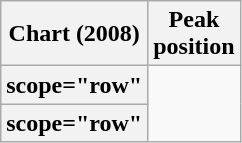<table class="wikitable sortable plainrowheaders">
<tr>
<th>Chart (2008)</th>
<th>Peak<br>position</th>
</tr>
<tr>
<th>scope="row" </th>
</tr>
<tr>
<th>scope="row" </th>
</tr>
</table>
